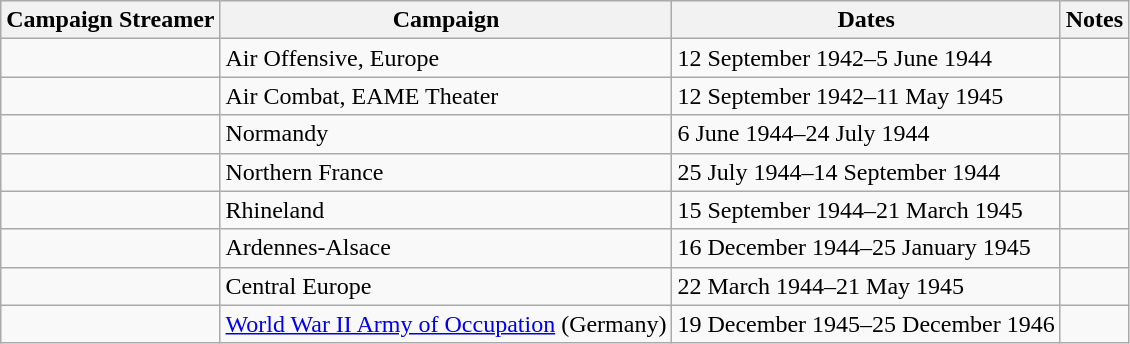<table class="wikitable">
<tr style="background:#efefef;">
<th>Campaign Streamer</th>
<th>Campaign</th>
<th>Dates</th>
<th>Notes</th>
</tr>
<tr>
<td></td>
<td>Air Offensive, Europe</td>
<td>12 September 1942–5 June 1944</td>
<td></td>
</tr>
<tr>
<td></td>
<td>Air Combat, EAME Theater</td>
<td>12 September 1942–11 May 1945</td>
<td></td>
</tr>
<tr>
<td></td>
<td>Normandy</td>
<td>6 June 1944–24 July 1944</td>
<td></td>
</tr>
<tr>
<td></td>
<td>Northern France</td>
<td>25 July 1944–14 September 1944</td>
<td></td>
</tr>
<tr>
<td></td>
<td>Rhineland</td>
<td>15 September 1944–21 March 1945</td>
<td></td>
</tr>
<tr>
<td></td>
<td>Ardennes-Alsace</td>
<td>16 December 1944–25 January 1945</td>
<td></td>
</tr>
<tr>
<td></td>
<td>Central Europe</td>
<td>22 March 1944–21 May 1945</td>
<td></td>
</tr>
<tr>
<td></td>
<td><a href='#'>World War II Army of Occupation</a> (Germany)</td>
<td>19 December 1945–25 December 1946</td>
<td></td>
</tr>
</table>
